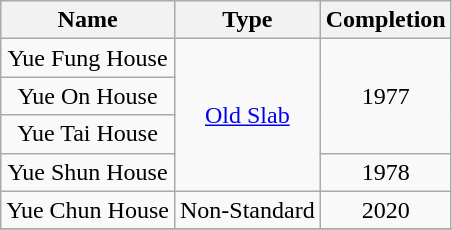<table class="wikitable" style="text-align: center">
<tr>
<th>Name</th>
<th>Type</th>
<th>Completion</th>
</tr>
<tr>
<td>Yue Fung House</td>
<td rowspan="4"><a href='#'>Old Slab</a></td>
<td rowspan="3">1977</td>
</tr>
<tr>
<td>Yue On House</td>
</tr>
<tr>
<td>Yue Tai House</td>
</tr>
<tr>
<td>Yue Shun House</td>
<td rowspan="1">1978</td>
</tr>
<tr>
<td>Yue Chun House</td>
<td>Non-Standard</td>
<td>2020</td>
</tr>
<tr>
</tr>
</table>
